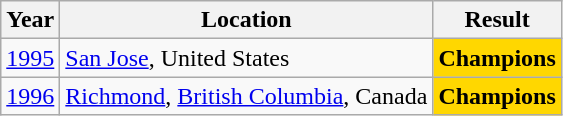<table class="wikitable" style="text-align:center;">
<tr>
<th>Year</th>
<th>Location</th>
<th>Result</th>
</tr>
<tr>
<td><a href='#'>1995</a></td>
<td align=left><a href='#'>San Jose</a>, United States</td>
<td bgcolor=gold><strong>Champions</strong></td>
</tr>
<tr>
<td><a href='#'>1996</a></td>
<td align=left><a href='#'>Richmond</a>, <a href='#'>British Columbia</a>, Canada</td>
<td bgcolor=gold><strong>Champions</strong></td>
</tr>
</table>
